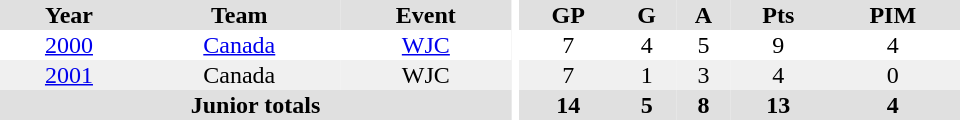<table border="0" cellpadding="1" cellspacing="0" ID="Table3" style="text-align:center; width:40em">
<tr ALIGN="center" bgcolor="#e0e0e0">
<th>Year</th>
<th>Team</th>
<th>Event</th>
<th rowspan="99" bgcolor="#ffffff"></th>
<th>GP</th>
<th>G</th>
<th>A</th>
<th>Pts</th>
<th>PIM</th>
</tr>
<tr>
<td><a href='#'>2000</a></td>
<td><a href='#'>Canada</a></td>
<td><a href='#'>WJC</a></td>
<td>7</td>
<td>4</td>
<td>5</td>
<td>9</td>
<td>4</td>
</tr>
<tr bgcolor="#f0f0f0">
<td><a href='#'>2001</a></td>
<td>Canada</td>
<td>WJC</td>
<td>7</td>
<td>1</td>
<td>3</td>
<td>4</td>
<td>0</td>
</tr>
<tr bgcolor="#e0e0e0">
<th colspan="3">Junior totals</th>
<th>14</th>
<th>5</th>
<th>8</th>
<th>13</th>
<th>4</th>
</tr>
</table>
